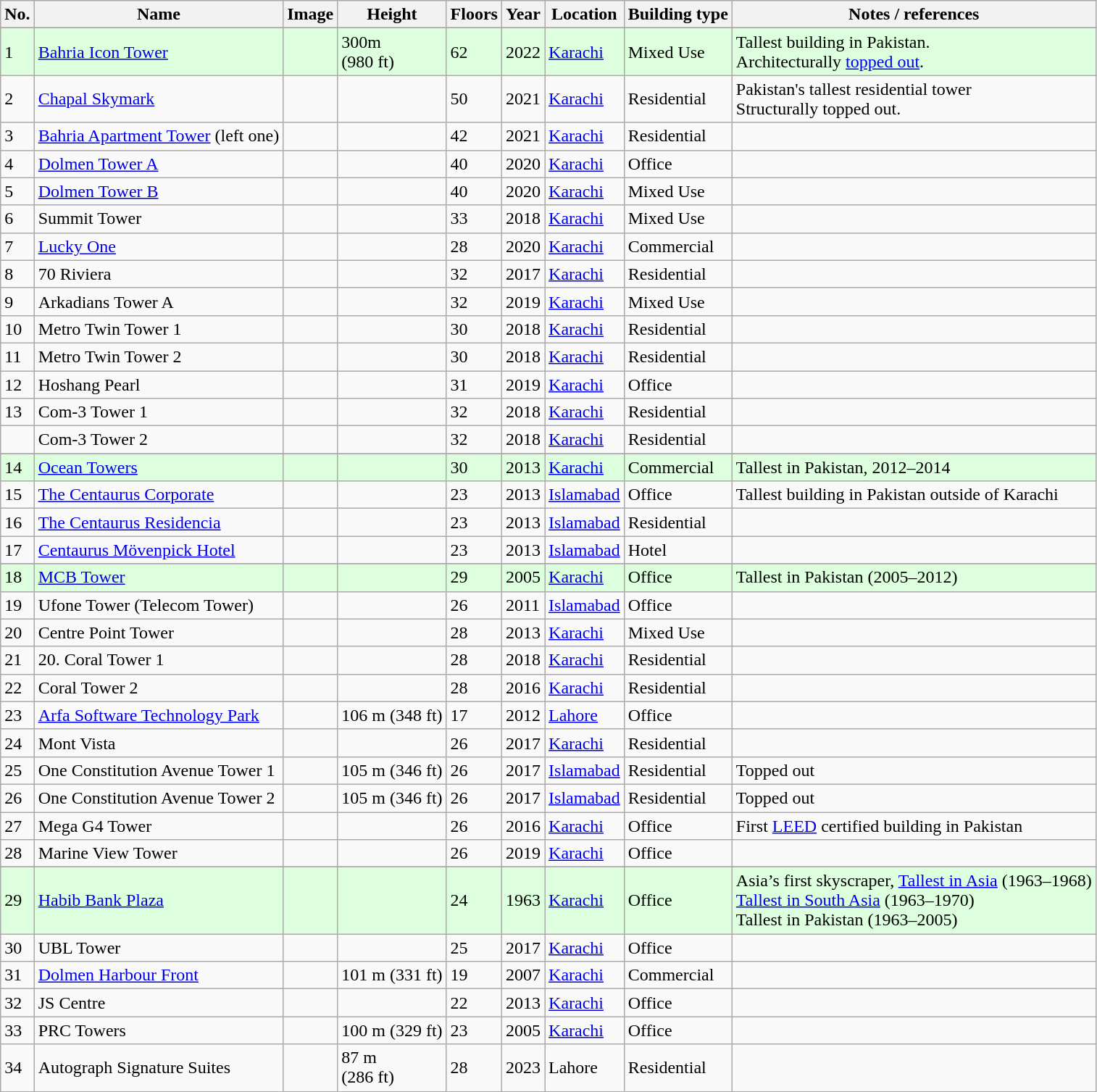<table class="wikitable sortable">
<tr>
<th>No.</th>
<th>Name</th>
<th>Image</th>
<th>Height</th>
<th>Floors</th>
<th>Year</th>
<th>Location</th>
<th>Building type</th>
<th class="unsortable">Notes / references</th>
</tr>
<tr>
</tr>
<tr style="background:#dfd;">
<td>1</td>
<td><a href='#'>Bahria Icon Tower</a></td>
<td></td>
<td>300m<br>(980 ft)</td>
<td>62</td>
<td>2022</td>
<td><a href='#'>Karachi</a></td>
<td><span>Mixed Use</span></td>
<td>Tallest building in Pakistan.<br>Architecturally <a href='#'>topped out</a>.</td>
</tr>
<tr>
<td>2</td>
<td><a href='#'>Chapal Skymark</a></td>
<td></td>
<td></td>
<td>50</td>
<td>2021</td>
<td><a href='#'>Karachi</a></td>
<td><span>Residential</span></td>
<td>Pakistan's tallest residential tower<br>Structurally topped out.</td>
</tr>
<tr>
<td>3</td>
<td><a href='#'>Bahria Apartment Tower</a> (left one)</td>
<td></td>
<td></td>
<td>42</td>
<td>2021</td>
<td><a href='#'>Karachi</a></td>
<td><span>Residential</span></td>
<td></td>
</tr>
<tr>
<td>4</td>
<td><a href='#'>Dolmen Tower A</a></td>
<td></td>
<td></td>
<td>40</td>
<td>2020</td>
<td><a href='#'>Karachi</a></td>
<td><span>Office</span></td>
<td></td>
</tr>
<tr>
<td>5</td>
<td><a href='#'>Dolmen Tower B</a></td>
<td></td>
<td></td>
<td>40</td>
<td>2020</td>
<td><a href='#'>Karachi</a></td>
<td><span>Mixed Use</span></td>
<td></td>
</tr>
<tr>
<td>6</td>
<td>Summit Tower</td>
<td></td>
<td></td>
<td>33</td>
<td>2018</td>
<td><a href='#'>Karachi</a></td>
<td><span>Mixed Use</span></td>
<td></td>
</tr>
<tr>
<td>7</td>
<td><a href='#'>Lucky One</a></td>
<td></td>
<td></td>
<td>28</td>
<td>2020</td>
<td><a href='#'>Karachi</a></td>
<td><span>Commercial</span></td>
<td></td>
</tr>
<tr>
<td>8</td>
<td>70 Riviera</td>
<td></td>
<td></td>
<td>32</td>
<td>2017</td>
<td><a href='#'>Karachi</a></td>
<td><span>Residential</span></td>
<td></td>
</tr>
<tr>
<td>9</td>
<td>Arkadians Tower A</td>
<td></td>
<td></td>
<td>32</td>
<td>2019</td>
<td><a href='#'>Karachi</a></td>
<td><span>Mixed Use</span></td>
<td></td>
</tr>
<tr>
<td>10</td>
<td>Metro Twin Tower 1</td>
<td></td>
<td></td>
<td>30</td>
<td>2018</td>
<td><a href='#'>Karachi</a></td>
<td><span>Residential</span></td>
<td></td>
</tr>
<tr>
<td>11</td>
<td>Metro Twin Tower 2</td>
<td></td>
<td></td>
<td>30</td>
<td>2018</td>
<td><a href='#'>Karachi</a></td>
<td><span>Residential</span></td>
<td></td>
</tr>
<tr>
<td>12</td>
<td>Hoshang Pearl</td>
<td></td>
<td></td>
<td>31</td>
<td>2019</td>
<td><a href='#'>Karachi</a></td>
<td><span>Office</span></td>
<td></td>
</tr>
<tr>
<td>13</td>
<td>Com-3 Tower 1</td>
<td></td>
<td></td>
<td>32</td>
<td>2018</td>
<td><a href='#'>Karachi</a></td>
<td><span>Residential</span></td>
<td></td>
</tr>
<tr>
<td></td>
<td>Com-3 Tower 2</td>
<td></td>
<td></td>
<td>32</td>
<td>2018</td>
<td><a href='#'>Karachi</a></td>
<td><span>Residential</span></td>
<td></td>
</tr>
<tr>
</tr>
<tr style="background:#dfd;">
<td>14</td>
<td><a href='#'>Ocean Towers</a></td>
<td></td>
<td></td>
<td>30</td>
<td>2013</td>
<td><a href='#'>Karachi</a></td>
<td><span>Commercial</span></td>
<td>Tallest in Pakistan, 2012–2014</td>
</tr>
<tr>
<td>15</td>
<td><a href='#'>The Centaurus Corporate</a></td>
<td></td>
<td></td>
<td>23</td>
<td>2013</td>
<td><a href='#'>Islamabad</a></td>
<td><span>Office</span></td>
<td>Tallest building in Pakistan outside of Karachi</td>
</tr>
<tr>
<td>16</td>
<td><a href='#'>The Centaurus Residencia</a></td>
<td></td>
<td></td>
<td>23</td>
<td>2013</td>
<td><a href='#'>Islamabad</a></td>
<td><span>Residential</span></td>
<td></td>
</tr>
<tr>
<td>17</td>
<td><a href='#'>Centaurus Mövenpick Hotel</a></td>
<td></td>
<td></td>
<td>23</td>
<td>2013</td>
<td><a href='#'>Islamabad</a></td>
<td><span>Hotel</span></td>
<td></td>
</tr>
<tr>
</tr>
<tr style="background:#dfd;">
<td>18</td>
<td><a href='#'>MCB Tower</a></td>
<td></td>
<td></td>
<td>29</td>
<td>2005</td>
<td><a href='#'>Karachi</a></td>
<td><span>Office</span></td>
<td>Tallest in Pakistan (2005–2012)</td>
</tr>
<tr>
<td>19</td>
<td>Ufone Tower (Telecom Tower)</td>
<td></td>
<td></td>
<td>26</td>
<td>2011</td>
<td><a href='#'>Islamabad</a></td>
<td><span>Office</span></td>
<td></td>
</tr>
<tr>
<td>20</td>
<td>Centre Point Tower</td>
<td></td>
<td></td>
<td>28</td>
<td>2013</td>
<td><a href='#'>Karachi</a></td>
<td><span>Mixed Use</span></td>
<td></td>
</tr>
<tr>
<td>21</td>
<td>20. Coral Tower 1</td>
<td></td>
<td></td>
<td>28</td>
<td>2018</td>
<td><a href='#'>Karachi</a></td>
<td><span>Residential</span></td>
<td></td>
</tr>
<tr>
<td>22</td>
<td>Coral Tower 2</td>
<td></td>
<td></td>
<td>28</td>
<td>2016</td>
<td><a href='#'>Karachi</a></td>
<td><span>Residential</span></td>
<td></td>
</tr>
<tr>
<td>23</td>
<td><a href='#'>Arfa Software Technology Park</a></td>
<td></td>
<td>106 m (348 ft)</td>
<td>17</td>
<td>2012</td>
<td><a href='#'>Lahore</a></td>
<td><span>Office</span></td>
<td></td>
</tr>
<tr>
<td>24</td>
<td>Mont Vista</td>
<td></td>
<td></td>
<td>26</td>
<td>2017</td>
<td><a href='#'>Karachi</a></td>
<td><span>Residential</span></td>
<td></td>
</tr>
<tr>
<td>25</td>
<td>One Constitution Avenue Tower 1</td>
<td></td>
<td>105 m (346 ft)</td>
<td>26</td>
<td>2017</td>
<td><a href='#'>Islamabad</a></td>
<td><span>Residential</span></td>
<td>Topped out</td>
</tr>
<tr>
<td>26</td>
<td>One Constitution Avenue Tower 2</td>
<td></td>
<td>105 m (346 ft)</td>
<td>26</td>
<td>2017</td>
<td><a href='#'>Islamabad</a></td>
<td><span>Residential</span></td>
<td>Topped out</td>
</tr>
<tr>
<td>27</td>
<td>Mega G4 Tower</td>
<td></td>
<td></td>
<td>26</td>
<td>2016</td>
<td><a href='#'>Karachi</a></td>
<td><span>Office</span></td>
<td>First <a href='#'>LEED</a> certified building in Pakistan</td>
</tr>
<tr>
<td>28</td>
<td>Marine View Tower</td>
<td></td>
<td></td>
<td>26</td>
<td>2019</td>
<td><a href='#'>Karachi</a></td>
<td><span>Office</span></td>
<td></td>
</tr>
<tr>
</tr>
<tr style="background:#dfd;">
<td>29</td>
<td><a href='#'>Habib Bank Plaza</a></td>
<td></td>
<td></td>
<td>24</td>
<td>1963</td>
<td><a href='#'>Karachi</a></td>
<td><span>Office</span></td>
<td>Asia’s first skyscraper, <a href='#'>Tallest in Asia</a> (1963–1968)<br><a href='#'>Tallest in South Asia</a> (1963–1970)<br>Tallest in Pakistan (1963–2005)</td>
</tr>
<tr>
<td>30</td>
<td>UBL Tower</td>
<td></td>
<td></td>
<td>25</td>
<td>2017</td>
<td><a href='#'>Karachi</a></td>
<td><span>Office</span></td>
<td></td>
</tr>
<tr>
<td>31</td>
<td><a href='#'>Dolmen Harbour Front</a></td>
<td></td>
<td>101 m (331 ft)</td>
<td>19</td>
<td>2007</td>
<td><a href='#'>Karachi</a></td>
<td><span>Commercial</span></td>
<td></td>
</tr>
<tr>
<td>32</td>
<td>JS Centre</td>
<td></td>
<td></td>
<td>22</td>
<td>2013</td>
<td><a href='#'>Karachi</a></td>
<td><span>Office</span></td>
<td><br></td>
</tr>
<tr>
<td>33</td>
<td>PRC Towers</td>
<td></td>
<td>100 m (329 ft)</td>
<td>23</td>
<td>2005</td>
<td><a href='#'>Karachi</a></td>
<td><span>Office</span></td>
<td></td>
</tr>
<tr>
<td>34</td>
<td>Autograph Signature Suites</td>
<td></td>
<td>87 m<br>(286 ft)</td>
<td>28</td>
<td>2023</td>
<td>Lahore</td>
<td>Residential</td>
<td></td>
</tr>
</table>
